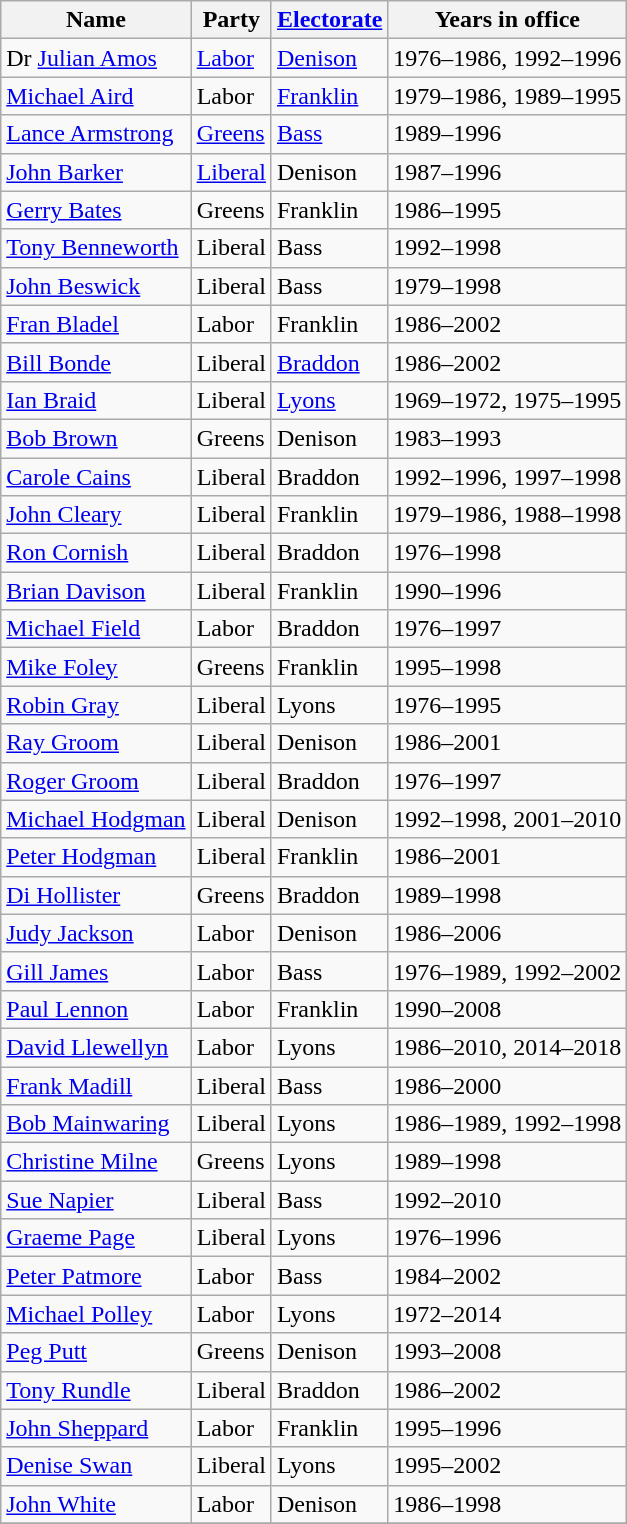<table class="wikitable sortable">
<tr>
<th>Name</th>
<th>Party</th>
<th><a href='#'>Electorate</a></th>
<th>Years in office</th>
</tr>
<tr>
<td>Dr <a href='#'>Julian Amos</a></td>
<td><a href='#'>Labor</a></td>
<td><a href='#'>Denison</a></td>
<td>1976–1986, 1992–1996</td>
</tr>
<tr>
<td><a href='#'>Michael Aird</a></td>
<td>Labor</td>
<td><a href='#'>Franklin</a></td>
<td>1979–1986, 1989–1995</td>
</tr>
<tr>
<td><a href='#'>Lance Armstrong</a></td>
<td><a href='#'>Greens</a></td>
<td><a href='#'>Bass</a></td>
<td>1989–1996</td>
</tr>
<tr>
<td><a href='#'>John Barker</a></td>
<td><a href='#'>Liberal</a></td>
<td>Denison</td>
<td>1987–1996</td>
</tr>
<tr>
<td><a href='#'>Gerry Bates</a></td>
<td>Greens</td>
<td>Franklin</td>
<td>1986–1995</td>
</tr>
<tr>
<td><a href='#'>Tony Benneworth</a></td>
<td>Liberal</td>
<td>Bass</td>
<td>1992–1998</td>
</tr>
<tr>
<td><a href='#'>John Beswick</a></td>
<td>Liberal</td>
<td>Bass</td>
<td>1979–1998</td>
</tr>
<tr>
<td><a href='#'>Fran Bladel</a></td>
<td>Labor</td>
<td>Franklin</td>
<td>1986–2002</td>
</tr>
<tr>
<td><a href='#'>Bill Bonde</a></td>
<td>Liberal</td>
<td><a href='#'>Braddon</a></td>
<td>1986–2002</td>
</tr>
<tr>
<td><a href='#'>Ian Braid</a></td>
<td>Liberal</td>
<td><a href='#'>Lyons</a></td>
<td>1969–1972, 1975–1995</td>
</tr>
<tr>
<td><a href='#'>Bob Brown</a></td>
<td>Greens</td>
<td>Denison</td>
<td>1983–1993</td>
</tr>
<tr>
<td><a href='#'>Carole Cains</a></td>
<td>Liberal</td>
<td>Braddon</td>
<td>1992–1996, 1997–1998</td>
</tr>
<tr>
<td><a href='#'>John Cleary</a></td>
<td>Liberal</td>
<td>Franklin</td>
<td>1979–1986, 1988–1998</td>
</tr>
<tr>
<td><a href='#'>Ron Cornish</a></td>
<td>Liberal</td>
<td>Braddon</td>
<td>1976–1998</td>
</tr>
<tr>
<td><a href='#'>Brian Davison</a></td>
<td>Liberal</td>
<td>Franklin</td>
<td>1990–1996</td>
</tr>
<tr>
<td><a href='#'>Michael Field</a></td>
<td>Labor</td>
<td>Braddon</td>
<td>1976–1997</td>
</tr>
<tr>
<td><a href='#'>Mike Foley</a></td>
<td>Greens</td>
<td>Franklin</td>
<td>1995–1998</td>
</tr>
<tr>
<td><a href='#'>Robin Gray</a></td>
<td>Liberal</td>
<td>Lyons</td>
<td>1976–1995</td>
</tr>
<tr>
<td><a href='#'>Ray Groom</a></td>
<td>Liberal</td>
<td>Denison</td>
<td>1986–2001</td>
</tr>
<tr>
<td><a href='#'>Roger Groom</a></td>
<td>Liberal</td>
<td>Braddon</td>
<td>1976–1997</td>
</tr>
<tr>
<td><a href='#'>Michael Hodgman</a></td>
<td>Liberal</td>
<td>Denison</td>
<td>1992–1998, 2001–2010</td>
</tr>
<tr>
<td><a href='#'>Peter Hodgman</a></td>
<td>Liberal</td>
<td>Franklin</td>
<td>1986–2001</td>
</tr>
<tr>
<td><a href='#'>Di Hollister</a></td>
<td>Greens</td>
<td>Braddon</td>
<td>1989–1998</td>
</tr>
<tr>
<td><a href='#'>Judy Jackson</a></td>
<td>Labor</td>
<td>Denison</td>
<td>1986–2006</td>
</tr>
<tr>
<td><a href='#'>Gill James</a></td>
<td>Labor</td>
<td>Bass</td>
<td>1976–1989, 1992–2002</td>
</tr>
<tr>
<td><a href='#'>Paul Lennon</a></td>
<td>Labor</td>
<td>Franklin</td>
<td>1990–2008</td>
</tr>
<tr>
<td><a href='#'>David Llewellyn</a></td>
<td>Labor</td>
<td>Lyons</td>
<td>1986–2010, 2014–2018</td>
</tr>
<tr>
<td><a href='#'>Frank Madill</a></td>
<td>Liberal</td>
<td>Bass</td>
<td>1986–2000</td>
</tr>
<tr>
<td><a href='#'>Bob Mainwaring</a></td>
<td>Liberal</td>
<td>Lyons</td>
<td>1986–1989, 1992–1998</td>
</tr>
<tr>
<td><a href='#'>Christine Milne</a></td>
<td>Greens</td>
<td>Lyons</td>
<td>1989–1998</td>
</tr>
<tr>
<td><a href='#'>Sue Napier</a></td>
<td>Liberal</td>
<td>Bass</td>
<td>1992–2010</td>
</tr>
<tr>
<td><a href='#'>Graeme Page</a></td>
<td>Liberal</td>
<td>Lyons</td>
<td>1976–1996</td>
</tr>
<tr>
<td><a href='#'>Peter Patmore</a></td>
<td>Labor</td>
<td>Bass</td>
<td>1984–2002</td>
</tr>
<tr>
<td><a href='#'>Michael Polley</a></td>
<td>Labor</td>
<td>Lyons</td>
<td>1972–2014</td>
</tr>
<tr>
<td><a href='#'>Peg Putt</a></td>
<td>Greens</td>
<td>Denison</td>
<td>1993–2008</td>
</tr>
<tr>
<td><a href='#'>Tony Rundle</a></td>
<td>Liberal</td>
<td>Braddon</td>
<td>1986–2002</td>
</tr>
<tr>
<td><a href='#'>John Sheppard</a></td>
<td>Labor</td>
<td>Franklin</td>
<td>1995–1996</td>
</tr>
<tr>
<td><a href='#'>Denise Swan</a></td>
<td>Liberal</td>
<td>Lyons</td>
<td>1995–2002</td>
</tr>
<tr>
<td><a href='#'>John White</a></td>
<td>Labor</td>
<td>Denison</td>
<td>1986–1998</td>
</tr>
<tr>
</tr>
</table>
